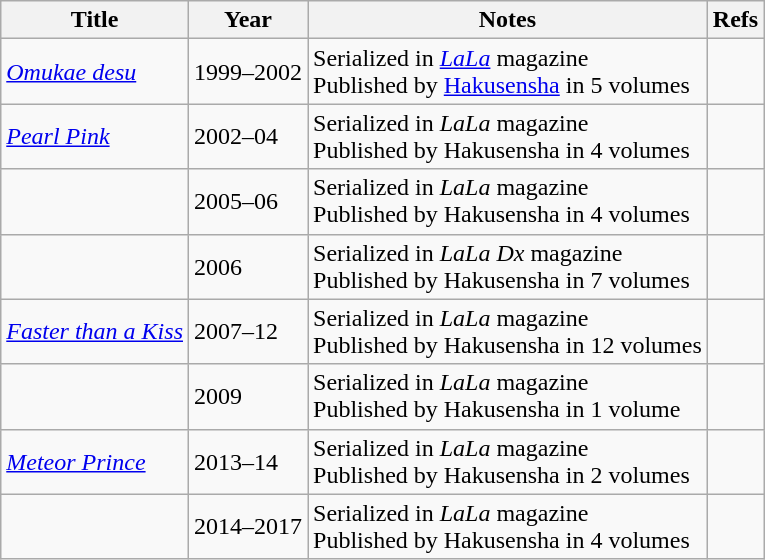<table class="wikitable sortable">
<tr>
<th>Title</th>
<th>Year</th>
<th>Notes</th>
<th>Refs</th>
</tr>
<tr>
<td><em><a href='#'>Omukae desu</a></em></td>
<td>1999–2002</td>
<td>Serialized in <em><a href='#'>LaLa</a></em> magazine<br>Published by <a href='#'>Hakusensha</a> in 5 volumes</td>
<td></td>
</tr>
<tr>
<td><em><a href='#'>Pearl Pink</a></em></td>
<td>2002–04</td>
<td>Serialized in <em>LaLa</em> magazine<br>Published by Hakusensha in 4 volumes</td>
<td></td>
</tr>
<tr>
<td></td>
<td>2005–06</td>
<td>Serialized in <em>LaLa</em> magazine<br>Published by Hakusensha in 4 volumes</td>
<td></td>
</tr>
<tr>
<td></td>
<td>2006</td>
<td>Serialized in <em>LaLa Dx</em> magazine<br>Published by Hakusensha in 7 volumes</td>
<td></td>
</tr>
<tr>
<td><em><a href='#'>Faster than a Kiss</a></em></td>
<td>2007–12</td>
<td>Serialized in <em>LaLa</em> magazine<br>Published by Hakusensha in 12 volumes</td>
<td></td>
</tr>
<tr>
<td></td>
<td>2009</td>
<td>Serialized in <em>LaLa</em> magazine<br>Published by Hakusensha in 1 volume</td>
<td></td>
</tr>
<tr>
<td><em><a href='#'>Meteor Prince</a></em></td>
<td>2013–14</td>
<td>Serialized in <em>LaLa</em> magazine<br>Published by Hakusensha in 2 volumes</td>
<td></td>
</tr>
<tr>
<td></td>
<td>2014–2017</td>
<td>Serialized in <em>LaLa</em> magazine<br>Published by Hakusensha in 4 volumes</td>
<td></td>
</tr>
</table>
